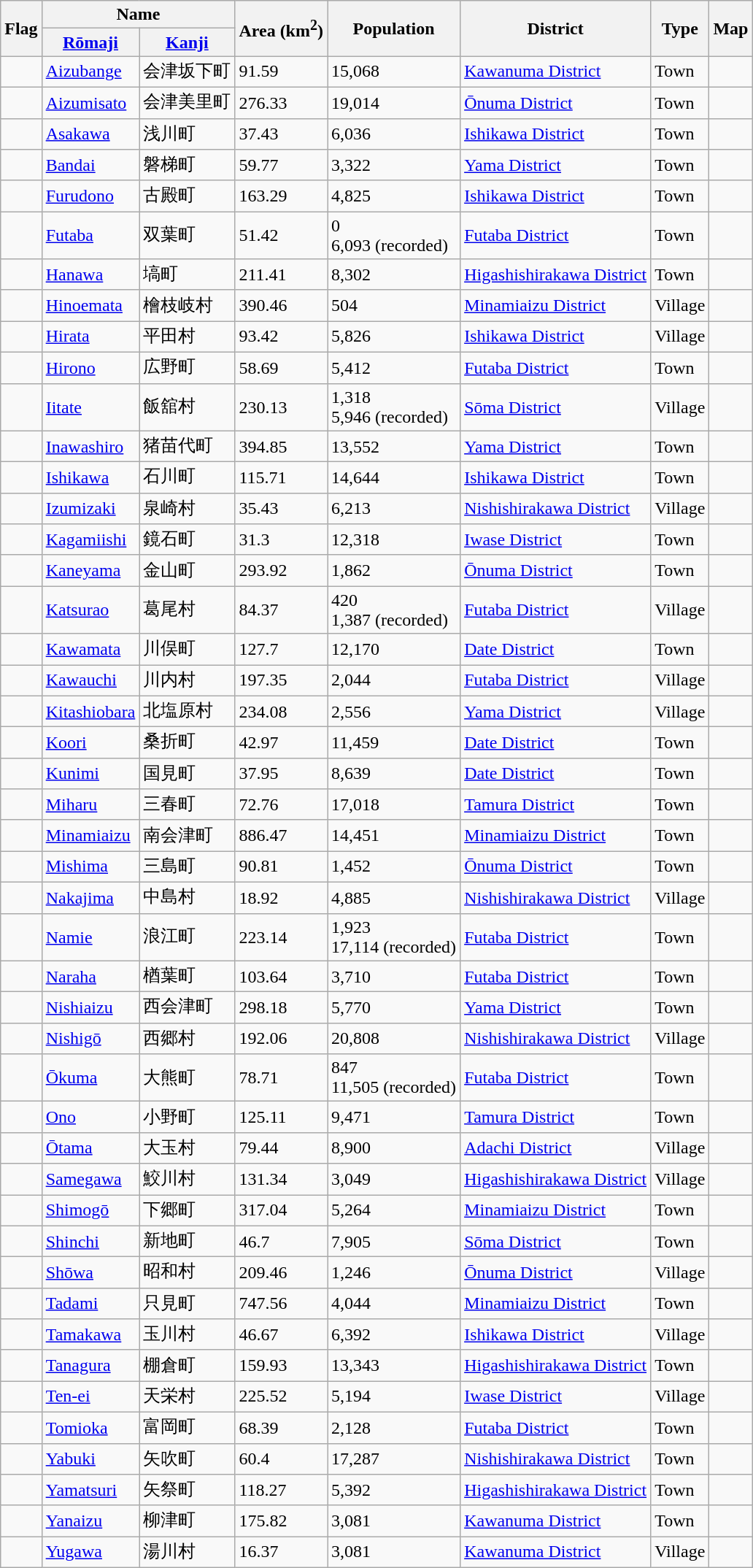<table class="wikitable mw-collapsible mw-collapsed">
<tr>
<th rowspan="2">Flag</th>
<th colspan="2">Name</th>
<th rowspan="2">Area (km<sup>2</sup>)</th>
<th rowspan="2">Population</th>
<th rowspan="2">District</th>
<th rowspan="2">Type</th>
<th rowspan="2">Map</th>
</tr>
<tr>
<th><a href='#'>Rōmaji</a></th>
<th><a href='#'>Kanji</a></th>
</tr>
<tr>
<td></td>
<td><a href='#'>Aizubange</a></td>
<td>会津坂下町</td>
<td>91.59</td>
<td>15,068</td>
<td><a href='#'>Kawanuma District</a></td>
<td>Town</td>
<td></td>
</tr>
<tr>
<td></td>
<td><a href='#'>Aizumisato</a></td>
<td>会津美里町</td>
<td>276.33</td>
<td>19,014</td>
<td><a href='#'>Ōnuma District</a></td>
<td>Town</td>
<td></td>
</tr>
<tr>
<td></td>
<td><a href='#'>Asakawa</a></td>
<td>浅川町</td>
<td>37.43</td>
<td>6,036</td>
<td><a href='#'>Ishikawa District</a></td>
<td>Town</td>
<td></td>
</tr>
<tr>
<td></td>
<td><a href='#'>Bandai</a></td>
<td>磐梯町</td>
<td>59.77</td>
<td>3,322</td>
<td><a href='#'>Yama District</a></td>
<td>Town</td>
<td></td>
</tr>
<tr>
<td></td>
<td><a href='#'>Furudono</a></td>
<td>古殿町</td>
<td>163.29</td>
<td>4,825</td>
<td><a href='#'>Ishikawa District</a></td>
<td>Town</td>
<td></td>
</tr>
<tr>
<td></td>
<td><a href='#'>Futaba</a></td>
<td>双葉町</td>
<td>51.42</td>
<td>0<br>6,093 (recorded)</td>
<td><a href='#'>Futaba District</a></td>
<td>Town</td>
<td></td>
</tr>
<tr>
<td></td>
<td><a href='#'>Hanawa</a></td>
<td>塙町</td>
<td>211.41</td>
<td>8,302</td>
<td><a href='#'>Higashishirakawa District</a></td>
<td>Town</td>
<td></td>
</tr>
<tr>
<td></td>
<td><a href='#'>Hinoemata</a></td>
<td>檜枝岐村</td>
<td>390.46</td>
<td>504</td>
<td><a href='#'>Minamiaizu District</a></td>
<td>Village</td>
<td></td>
</tr>
<tr>
<td></td>
<td><a href='#'>Hirata</a></td>
<td>平田村</td>
<td>93.42</td>
<td>5,826</td>
<td><a href='#'>Ishikawa District</a></td>
<td>Village</td>
<td></td>
</tr>
<tr>
<td></td>
<td><a href='#'>Hirono</a></td>
<td>広野町</td>
<td>58.69</td>
<td>5,412</td>
<td><a href='#'>Futaba District</a></td>
<td>Town</td>
<td></td>
</tr>
<tr>
<td></td>
<td><a href='#'>Iitate</a></td>
<td>飯舘村</td>
<td>230.13</td>
<td>1,318<br>5,946 (recorded)</td>
<td><a href='#'>Sōma District</a></td>
<td>Village</td>
<td></td>
</tr>
<tr>
<td></td>
<td><a href='#'>Inawashiro</a></td>
<td>猪苗代町</td>
<td>394.85</td>
<td>13,552</td>
<td><a href='#'>Yama District</a></td>
<td>Town</td>
<td></td>
</tr>
<tr>
<td></td>
<td><a href='#'>Ishikawa</a></td>
<td>石川町</td>
<td>115.71</td>
<td>14,644</td>
<td><a href='#'>Ishikawa District</a></td>
<td>Town</td>
<td></td>
</tr>
<tr>
<td></td>
<td><a href='#'>Izumizaki</a></td>
<td>泉崎村</td>
<td>35.43</td>
<td>6,213</td>
<td><a href='#'>Nishishirakawa District</a></td>
<td>Village</td>
<td></td>
</tr>
<tr>
<td></td>
<td><a href='#'>Kagamiishi</a></td>
<td>鏡石町</td>
<td>31.3</td>
<td>12,318</td>
<td><a href='#'>Iwase District</a></td>
<td>Town</td>
<td></td>
</tr>
<tr>
<td></td>
<td><a href='#'>Kaneyama</a></td>
<td>金山町</td>
<td>293.92</td>
<td>1,862</td>
<td><a href='#'>Ōnuma District</a></td>
<td>Town</td>
<td></td>
</tr>
<tr>
<td></td>
<td><a href='#'>Katsurao</a></td>
<td>葛尾村</td>
<td>84.37</td>
<td>420<br>1,387 (recorded)</td>
<td><a href='#'>Futaba District</a></td>
<td>Village</td>
<td></td>
</tr>
<tr>
<td></td>
<td><a href='#'>Kawamata</a></td>
<td>川俣町</td>
<td>127.7</td>
<td>12,170</td>
<td><a href='#'>Date District</a></td>
<td>Town</td>
<td></td>
</tr>
<tr>
<td></td>
<td><a href='#'>Kawauchi</a></td>
<td>川内村</td>
<td>197.35</td>
<td>2,044</td>
<td><a href='#'>Futaba District</a></td>
<td>Village</td>
<td></td>
</tr>
<tr>
<td></td>
<td><a href='#'>Kitashiobara</a></td>
<td>北塩原村</td>
<td>234.08</td>
<td>2,556</td>
<td><a href='#'>Yama District</a></td>
<td>Village</td>
<td></td>
</tr>
<tr>
<td></td>
<td><a href='#'>Koori</a></td>
<td>桑折町</td>
<td>42.97</td>
<td>11,459</td>
<td><a href='#'>Date District</a></td>
<td>Town</td>
<td></td>
</tr>
<tr>
<td></td>
<td><a href='#'>Kunimi</a></td>
<td>国見町</td>
<td>37.95</td>
<td>8,639</td>
<td><a href='#'>Date District</a></td>
<td>Town</td>
<td></td>
</tr>
<tr>
<td></td>
<td><a href='#'>Miharu</a></td>
<td>三春町</td>
<td>72.76</td>
<td>17,018</td>
<td><a href='#'>Tamura District</a></td>
<td>Town</td>
<td></td>
</tr>
<tr>
<td></td>
<td><a href='#'>Minamiaizu</a></td>
<td>南会津町</td>
<td>886.47</td>
<td>14,451</td>
<td><a href='#'>Minamiaizu District</a></td>
<td>Town</td>
<td></td>
</tr>
<tr>
<td></td>
<td><a href='#'>Mishima</a></td>
<td>三島町</td>
<td>90.81</td>
<td>1,452</td>
<td><a href='#'>Ōnuma District</a></td>
<td>Town</td>
<td></td>
</tr>
<tr>
<td></td>
<td><a href='#'>Nakajima</a></td>
<td>中島村</td>
<td>18.92</td>
<td>4,885</td>
<td><a href='#'>Nishishirakawa District</a></td>
<td>Village</td>
<td></td>
</tr>
<tr>
<td></td>
<td><a href='#'>Namie</a></td>
<td>浪江町</td>
<td>223.14</td>
<td>1,923<br>17,114 (recorded)</td>
<td><a href='#'>Futaba District</a></td>
<td>Town</td>
<td></td>
</tr>
<tr>
<td></td>
<td><a href='#'>Naraha</a></td>
<td>楢葉町</td>
<td>103.64</td>
<td>3,710</td>
<td><a href='#'>Futaba District</a></td>
<td>Town</td>
<td></td>
</tr>
<tr>
<td></td>
<td><a href='#'>Nishiaizu</a></td>
<td>西会津町</td>
<td>298.18</td>
<td>5,770</td>
<td><a href='#'>Yama District</a></td>
<td>Town</td>
<td></td>
</tr>
<tr>
<td></td>
<td><a href='#'>Nishigō</a></td>
<td>西郷村</td>
<td>192.06</td>
<td>20,808</td>
<td><a href='#'>Nishishirakawa District</a></td>
<td>Village</td>
<td></td>
</tr>
<tr>
<td></td>
<td><a href='#'>Ōkuma</a></td>
<td>大熊町</td>
<td>78.71</td>
<td>847<br>11,505 (recorded)</td>
<td><a href='#'>Futaba District</a></td>
<td>Town</td>
<td></td>
</tr>
<tr>
<td></td>
<td><a href='#'>Ono</a></td>
<td>小野町</td>
<td>125.11</td>
<td>9,471</td>
<td><a href='#'>Tamura District</a></td>
<td>Town</td>
<td></td>
</tr>
<tr>
<td></td>
<td><a href='#'>Ōtama</a></td>
<td>大玉村</td>
<td>79.44</td>
<td>8,900</td>
<td><a href='#'>Adachi District</a></td>
<td>Village</td>
<td></td>
</tr>
<tr>
<td></td>
<td><a href='#'>Samegawa</a></td>
<td>鮫川村</td>
<td>131.34</td>
<td>3,049</td>
<td><a href='#'>Higashishirakawa District</a></td>
<td>Village</td>
<td></td>
</tr>
<tr>
<td></td>
<td><a href='#'>Shimogō</a></td>
<td>下郷町</td>
<td>317.04</td>
<td>5,264</td>
<td><a href='#'>Minamiaizu District</a></td>
<td>Town</td>
<td></td>
</tr>
<tr>
<td></td>
<td><a href='#'>Shinchi</a></td>
<td>新地町</td>
<td>46.7</td>
<td>7,905</td>
<td><a href='#'>Sōma District</a></td>
<td>Town</td>
<td></td>
</tr>
<tr>
<td></td>
<td><a href='#'>Shōwa</a></td>
<td>昭和村</td>
<td>209.46</td>
<td>1,246</td>
<td><a href='#'>Ōnuma District</a></td>
<td>Village</td>
<td></td>
</tr>
<tr>
<td></td>
<td><a href='#'>Tadami</a></td>
<td>只見町</td>
<td>747.56</td>
<td>4,044</td>
<td><a href='#'>Minamiaizu District</a></td>
<td>Town</td>
<td></td>
</tr>
<tr>
<td></td>
<td><a href='#'>Tamakawa</a></td>
<td>玉川村</td>
<td>46.67</td>
<td>6,392</td>
<td><a href='#'>Ishikawa District</a></td>
<td>Village</td>
<td></td>
</tr>
<tr>
<td></td>
<td><a href='#'>Tanagura</a></td>
<td>棚倉町</td>
<td>159.93</td>
<td>13,343</td>
<td><a href='#'>Higashishirakawa District</a></td>
<td>Town</td>
<td></td>
</tr>
<tr>
<td></td>
<td><a href='#'>Ten-ei</a></td>
<td>天栄村</td>
<td>225.52</td>
<td>5,194</td>
<td><a href='#'>Iwase District</a></td>
<td>Village</td>
<td></td>
</tr>
<tr>
<td></td>
<td><a href='#'>Tomioka</a></td>
<td>富岡町</td>
<td>68.39</td>
<td>2,128</td>
<td><a href='#'>Futaba District</a></td>
<td>Town</td>
<td></td>
</tr>
<tr>
<td></td>
<td><a href='#'>Yabuki</a></td>
<td>矢吹町</td>
<td>60.4</td>
<td>17,287</td>
<td><a href='#'>Nishishirakawa District</a></td>
<td>Town</td>
<td></td>
</tr>
<tr>
<td></td>
<td><a href='#'>Yamatsuri</a></td>
<td>矢祭町</td>
<td>118.27</td>
<td>5,392</td>
<td><a href='#'>Higashishirakawa District</a></td>
<td>Town</td>
<td></td>
</tr>
<tr>
<td></td>
<td><a href='#'>Yanaizu</a></td>
<td>柳津町</td>
<td>175.82</td>
<td>3,081</td>
<td><a href='#'>Kawanuma District</a></td>
<td>Town</td>
<td></td>
</tr>
<tr>
<td></td>
<td><a href='#'>Yugawa</a></td>
<td>湯川村</td>
<td>16.37</td>
<td>3,081</td>
<td><a href='#'>Kawanuma District</a></td>
<td>Village</td>
<td></td>
</tr>
</table>
